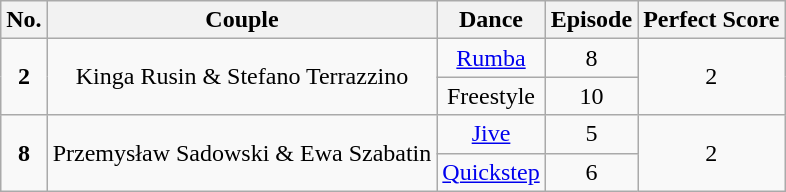<table class="wikitable" style="text-align:center">
<tr>
<th>No.</th>
<th>Couple</th>
<th>Dance</th>
<th>Episode</th>
<th>Perfect Score</th>
</tr>
<tr>
<td rowspan="2"><strong>2</strong></td>
<td rowspan="2">Kinga Rusin & Stefano Terrazzino</td>
<td><a href='#'>Rumba</a></td>
<td>8</td>
<td rowspan=2>2</td>
</tr>
<tr>
<td>Freestyle</td>
<td>10</td>
</tr>
<tr>
<td rowspan="2"><strong>8</strong></td>
<td rowspan="2">Przemysław Sadowski & Ewa Szabatin</td>
<td><a href='#'>Jive</a></td>
<td>5</td>
<td rowspan=2>2</td>
</tr>
<tr>
<td><a href='#'>Quickstep</a></td>
<td>6</td>
</tr>
</table>
